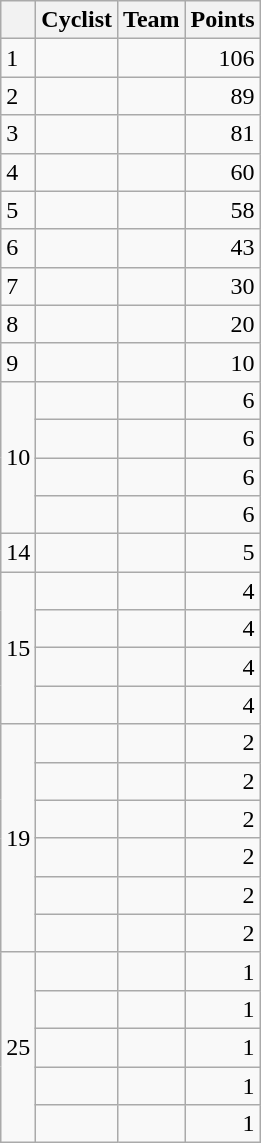<table class="wikitable">
<tr>
<th></th>
<th>Cyclist</th>
<th>Team</th>
<th>Points</th>
</tr>
<tr>
<td>1</td>
<td></td>
<td></td>
<td style="text-align:right;">106</td>
</tr>
<tr>
<td>2</td>
<td></td>
<td></td>
<td style="text-align:right;">89</td>
</tr>
<tr>
<td>3</td>
<td></td>
<td></td>
<td style="text-align:right;">81</td>
</tr>
<tr>
<td>4</td>
<td></td>
<td></td>
<td style="text-align:right;">60</td>
</tr>
<tr>
<td>5</td>
<td></td>
<td></td>
<td style="text-align:right;">58</td>
</tr>
<tr>
<td>6</td>
<td></td>
<td></td>
<td style="text-align:right;">43</td>
</tr>
<tr>
<td>7</td>
<td></td>
<td></td>
<td style="text-align:right;">30</td>
</tr>
<tr>
<td>8</td>
<td></td>
<td></td>
<td style="text-align:right;">20</td>
</tr>
<tr>
<td>9</td>
<td></td>
<td></td>
<td style="text-align:right;">10</td>
</tr>
<tr>
<td rowspan=4>10</td>
<td></td>
<td></td>
<td style="text-align:right;">6</td>
</tr>
<tr>
<td></td>
<td></td>
<td style="text-align:right;">6</td>
</tr>
<tr>
<td></td>
<td></td>
<td style="text-align:right;">6</td>
</tr>
<tr>
<td></td>
<td></td>
<td style="text-align:right;">6</td>
</tr>
<tr>
<td>14</td>
<td></td>
<td></td>
<td style="text-align:right;">5</td>
</tr>
<tr>
<td rowspan=4>15</td>
<td></td>
<td></td>
<td style="text-align:right;">4</td>
</tr>
<tr>
<td></td>
<td></td>
<td style="text-align:right;">4</td>
</tr>
<tr>
<td></td>
<td></td>
<td style="text-align:right;">4</td>
</tr>
<tr>
<td></td>
<td></td>
<td style="text-align:right;">4</td>
</tr>
<tr>
<td rowspan=6>19</td>
<td></td>
<td></td>
<td style="text-align:right;">2</td>
</tr>
<tr>
<td></td>
<td></td>
<td style="text-align:right;">2</td>
</tr>
<tr>
<td></td>
<td></td>
<td style="text-align:right;">2</td>
</tr>
<tr>
<td></td>
<td></td>
<td style="text-align:right;">2</td>
</tr>
<tr>
<td></td>
<td></td>
<td style="text-align:right;">2</td>
</tr>
<tr>
<td></td>
<td></td>
<td style="text-align:right;">2</td>
</tr>
<tr>
<td rowspan=5>25</td>
<td></td>
<td></td>
<td style="text-align:right;">1</td>
</tr>
<tr>
<td></td>
<td></td>
<td style="text-align:right;">1</td>
</tr>
<tr>
<td></td>
<td></td>
<td style="text-align:right;">1</td>
</tr>
<tr>
<td></td>
<td></td>
<td style="text-align:right;">1</td>
</tr>
<tr>
<td></td>
<td></td>
<td style="text-align:right;">1</td>
</tr>
</table>
